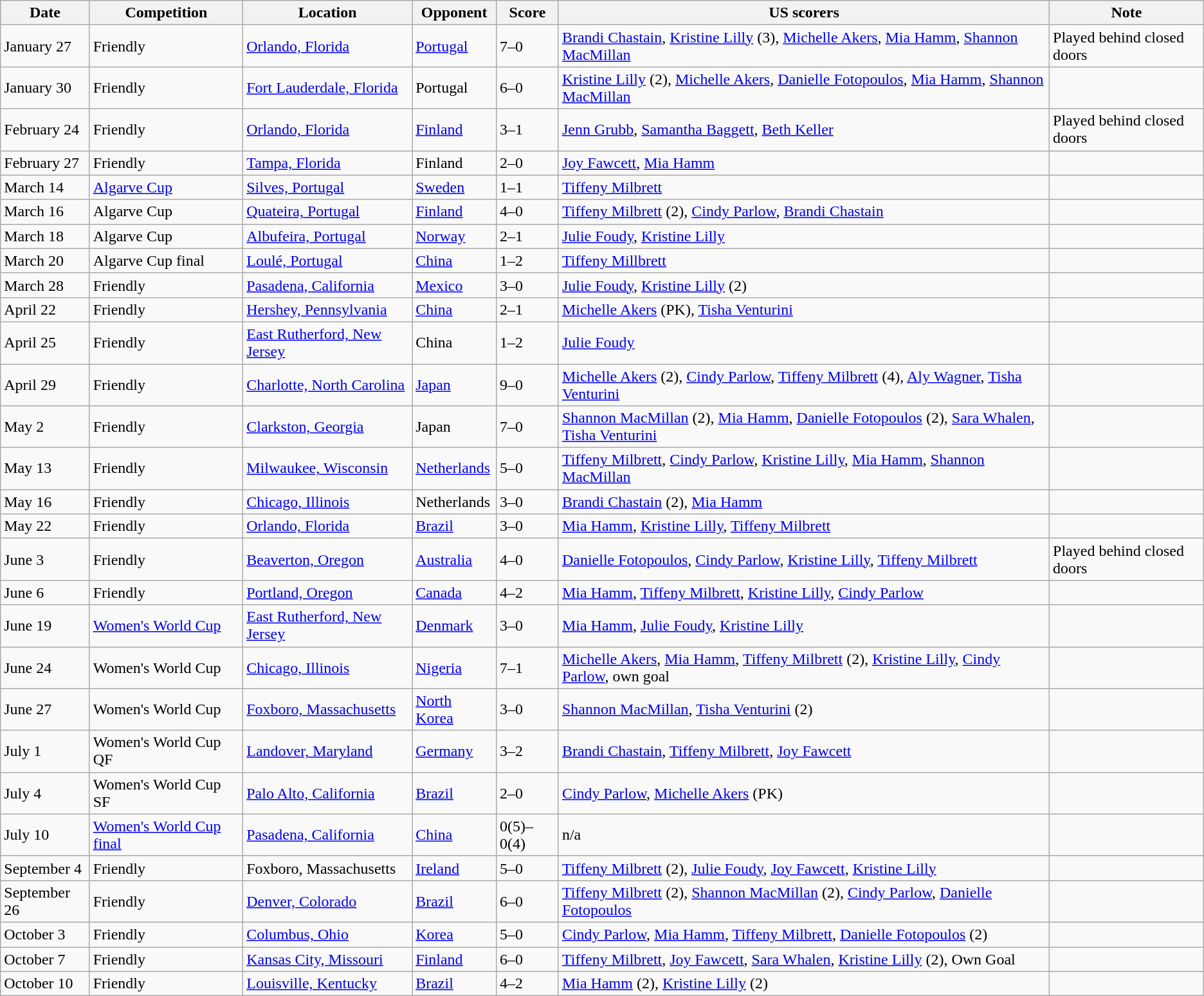<table class="wikitable">
<tr>
<th>Date</th>
<th>Competition</th>
<th>Location</th>
<th>Opponent</th>
<th>Score</th>
<th>US scorers</th>
<th>Note</th>
</tr>
<tr>
<td>January 27</td>
<td>Friendly</td>
<td><a href='#'>Orlando, Florida</a></td>
<td><a href='#'>Portugal</a></td>
<td>7–0</td>
<td><a href='#'>Brandi Chastain</a>, <a href='#'>Kristine Lilly</a> (3), <a href='#'>Michelle Akers</a>, <a href='#'>Mia Hamm</a>, <a href='#'>Shannon MacMillan</a></td>
<td>Played behind closed doors</td>
</tr>
<tr>
<td>January 30</td>
<td>Friendly</td>
<td><a href='#'>Fort Lauderdale, Florida</a></td>
<td>Portugal</td>
<td>6–0</td>
<td><a href='#'>Kristine Lilly</a> (2), <a href='#'>Michelle Akers</a>, <a href='#'>Danielle Fotopoulos</a>, <a href='#'>Mia Hamm</a>, <a href='#'>Shannon MacMillan</a></td>
<td></td>
</tr>
<tr>
<td>February 24</td>
<td>Friendly</td>
<td><a href='#'>Orlando, Florida</a></td>
<td><a href='#'>Finland</a></td>
<td>3–1</td>
<td><a href='#'>Jenn Grubb</a>, <a href='#'>Samantha Baggett</a>, <a href='#'>Beth Keller</a></td>
<td>Played behind closed doors</td>
</tr>
<tr>
<td>February 27</td>
<td>Friendly</td>
<td><a href='#'>Tampa, Florida</a></td>
<td>Finland</td>
<td>2–0</td>
<td><a href='#'>Joy Fawcett</a>, <a href='#'>Mia Hamm</a></td>
<td></td>
</tr>
<tr>
<td>March 14</td>
<td><a href='#'>Algarve Cup</a></td>
<td><a href='#'>Silves, Portugal</a></td>
<td><a href='#'>Sweden</a></td>
<td>1–1</td>
<td><a href='#'>Tiffeny Milbrett</a></td>
<td></td>
</tr>
<tr>
<td>March 16</td>
<td>Algarve Cup</td>
<td><a href='#'>Quateira, Portugal</a></td>
<td><a href='#'>Finland</a></td>
<td>4–0</td>
<td><a href='#'>Tiffeny Milbrett</a> (2), <a href='#'>Cindy Parlow</a>, <a href='#'>Brandi Chastain</a></td>
<td></td>
</tr>
<tr>
<td>March 18</td>
<td>Algarve Cup</td>
<td><a href='#'>Albufeira, Portugal</a></td>
<td><a href='#'>Norway</a></td>
<td>2–1</td>
<td><a href='#'>Julie Foudy</a>, <a href='#'>Kristine Lilly</a></td>
<td></td>
</tr>
<tr>
<td>March 20</td>
<td>Algarve Cup final</td>
<td><a href='#'>Loulé, Portugal</a></td>
<td><a href='#'>China</a></td>
<td>1–2</td>
<td><a href='#'>Tiffeny Millbrett</a></td>
<td></td>
</tr>
<tr>
<td>March 28</td>
<td>Friendly</td>
<td><a href='#'>Pasadena, California</a></td>
<td><a href='#'>Mexico</a></td>
<td>3–0</td>
<td><a href='#'>Julie Foudy</a>, <a href='#'>Kristine Lilly</a> (2)</td>
<td></td>
</tr>
<tr>
<td>April 22</td>
<td>Friendly</td>
<td><a href='#'>Hershey, Pennsylvania</a></td>
<td><a href='#'>China</a></td>
<td>2–1</td>
<td><a href='#'>Michelle Akers</a> (PK), <a href='#'>Tisha Venturini</a></td>
<td></td>
</tr>
<tr>
<td>April 25</td>
<td>Friendly</td>
<td><a href='#'>East Rutherford, New Jersey</a></td>
<td>China</td>
<td>1–2</td>
<td><a href='#'>Julie Foudy</a></td>
<td></td>
</tr>
<tr>
<td>April 29</td>
<td>Friendly</td>
<td><a href='#'>Charlotte, North Carolina</a></td>
<td><a href='#'>Japan</a></td>
<td>9–0</td>
<td><a href='#'>Michelle Akers</a> (2), <a href='#'>Cindy Parlow</a>, <a href='#'>Tiffeny Milbrett</a> (4), <a href='#'>Aly Wagner</a>, <a href='#'>Tisha Venturini</a></td>
<td></td>
</tr>
<tr>
<td>May 2</td>
<td>Friendly</td>
<td><a href='#'>Clarkston, Georgia</a></td>
<td>Japan</td>
<td>7–0</td>
<td><a href='#'>Shannon MacMillan</a> (2), <a href='#'>Mia Hamm</a>, <a href='#'>Danielle Fotopoulos</a> (2), <a href='#'>Sara Whalen</a>, <a href='#'>Tisha Venturini</a></td>
<td></td>
</tr>
<tr>
<td>May 13</td>
<td>Friendly</td>
<td><a href='#'>Milwaukee, Wisconsin</a></td>
<td><a href='#'>Netherlands</a></td>
<td>5–0</td>
<td><a href='#'>Tiffeny Milbrett</a>, <a href='#'>Cindy Parlow</a>, <a href='#'>Kristine Lilly</a>, <a href='#'>Mia Hamm</a>, <a href='#'>Shannon MacMillan</a></td>
<td></td>
</tr>
<tr>
<td>May 16</td>
<td>Friendly</td>
<td><a href='#'>Chicago, Illinois</a></td>
<td>Netherlands</td>
<td>3–0</td>
<td><a href='#'>Brandi Chastain</a> (2), <a href='#'>Mia Hamm</a></td>
<td></td>
</tr>
<tr>
<td>May 22</td>
<td>Friendly</td>
<td><a href='#'>Orlando, Florida</a></td>
<td><a href='#'>Brazil</a></td>
<td>3–0</td>
<td><a href='#'>Mia Hamm</a>, <a href='#'>Kristine Lilly</a>, <a href='#'>Tiffeny Milbrett</a></td>
<td></td>
</tr>
<tr>
<td>June 3</td>
<td>Friendly</td>
<td><a href='#'>Beaverton, Oregon</a></td>
<td><a href='#'>Australia</a></td>
<td>4–0</td>
<td><a href='#'>Danielle Fotopoulos</a>, <a href='#'>Cindy Parlow</a>, <a href='#'>Kristine Lilly</a>, <a href='#'>Tiffeny Milbrett</a></td>
<td>Played behind closed doors</td>
</tr>
<tr>
<td>June 6</td>
<td>Friendly</td>
<td><a href='#'>Portland, Oregon</a></td>
<td><a href='#'>Canada</a></td>
<td>4–2</td>
<td><a href='#'>Mia Hamm</a>, <a href='#'>Tiffeny Milbrett</a>, <a href='#'>Kristine Lilly</a>, <a href='#'>Cindy Parlow</a></td>
<td></td>
</tr>
<tr>
<td>June 19</td>
<td><a href='#'>Women's World Cup</a></td>
<td><a href='#'>East Rutherford, New Jersey</a></td>
<td><a href='#'>Denmark</a></td>
<td>3–0</td>
<td><a href='#'>Mia Hamm</a>, <a href='#'>Julie Foudy</a>, <a href='#'>Kristine Lilly</a></td>
<td></td>
</tr>
<tr>
<td>June 24</td>
<td>Women's World Cup</td>
<td><a href='#'>Chicago, Illinois</a></td>
<td><a href='#'>Nigeria</a></td>
<td>7–1</td>
<td><a href='#'>Michelle Akers</a>, <a href='#'>Mia Hamm</a>, <a href='#'>Tiffeny Milbrett</a> (2), <a href='#'>Kristine Lilly</a>, <a href='#'>Cindy Parlow</a>, own goal</td>
<td></td>
</tr>
<tr>
<td>June 27</td>
<td>Women's World Cup</td>
<td><a href='#'>Foxboro, Massachusetts</a></td>
<td><a href='#'>North Korea</a></td>
<td>3–0</td>
<td><a href='#'>Shannon MacMillan</a>, <a href='#'>Tisha Venturini</a> (2)</td>
<td></td>
</tr>
<tr>
<td>July 1</td>
<td>Women's World Cup QF</td>
<td><a href='#'>Landover, Maryland</a></td>
<td><a href='#'>Germany</a></td>
<td>3–2</td>
<td><a href='#'>Brandi Chastain</a>, <a href='#'>Tiffeny Milbrett</a>, <a href='#'>Joy Fawcett</a></td>
<td></td>
</tr>
<tr>
<td>July 4</td>
<td>Women's World Cup SF</td>
<td><a href='#'>Palo Alto, California</a></td>
<td><a href='#'>Brazil</a></td>
<td>2–0</td>
<td><a href='#'>Cindy Parlow</a>, <a href='#'>Michelle Akers</a> (PK)</td>
<td></td>
</tr>
<tr>
<td>July 10</td>
<td><a href='#'>Women's World Cup final</a></td>
<td><a href='#'>Pasadena, California</a></td>
<td><a href='#'>China</a></td>
<td>0(5)–0(4)</td>
<td>n/a</td>
<td></td>
</tr>
<tr>
<td>September 4</td>
<td>Friendly</td>
<td>Foxboro, Massachusetts</td>
<td><a href='#'>Ireland</a></td>
<td>5–0</td>
<td><a href='#'>Tiffeny Milbrett</a> (2), <a href='#'>Julie Foudy</a>, <a href='#'>Joy Fawcett</a>, <a href='#'>Kristine Lilly</a></td>
<td></td>
</tr>
<tr>
<td>September 26</td>
<td>Friendly</td>
<td><a href='#'>Denver, Colorado</a></td>
<td><a href='#'>Brazil</a></td>
<td>6–0</td>
<td><a href='#'>Tiffeny Milbrett</a> (2), <a href='#'>Shannon MacMillan</a> (2), <a href='#'>Cindy Parlow</a>, <a href='#'>Danielle Fotopoulos</a></td>
<td></td>
</tr>
<tr>
<td>October 3</td>
<td>Friendly</td>
<td><a href='#'>Columbus, Ohio</a></td>
<td><a href='#'>Korea</a></td>
<td>5–0</td>
<td><a href='#'>Cindy Parlow</a>, <a href='#'>Mia Hamm</a>, <a href='#'>Tiffeny Milbrett</a>, <a href='#'>Danielle Fotopoulos</a> (2)</td>
<td></td>
</tr>
<tr>
<td>October 7</td>
<td>Friendly</td>
<td><a href='#'>Kansas City, Missouri</a></td>
<td><a href='#'>Finland</a></td>
<td>6–0</td>
<td><a href='#'>Tiffeny Milbrett</a>, <a href='#'>Joy Fawcett</a>, <a href='#'>Sara Whalen</a>, <a href='#'>Kristine Lilly</a> (2), Own Goal</td>
<td></td>
</tr>
<tr>
<td>October 10</td>
<td>Friendly</td>
<td><a href='#'>Louisville, Kentucky</a></td>
<td><a href='#'>Brazil</a></td>
<td>4–2</td>
<td><a href='#'>Mia Hamm</a> (2), <a href='#'>Kristine Lilly</a> (2)</td>
<td></td>
</tr>
</table>
